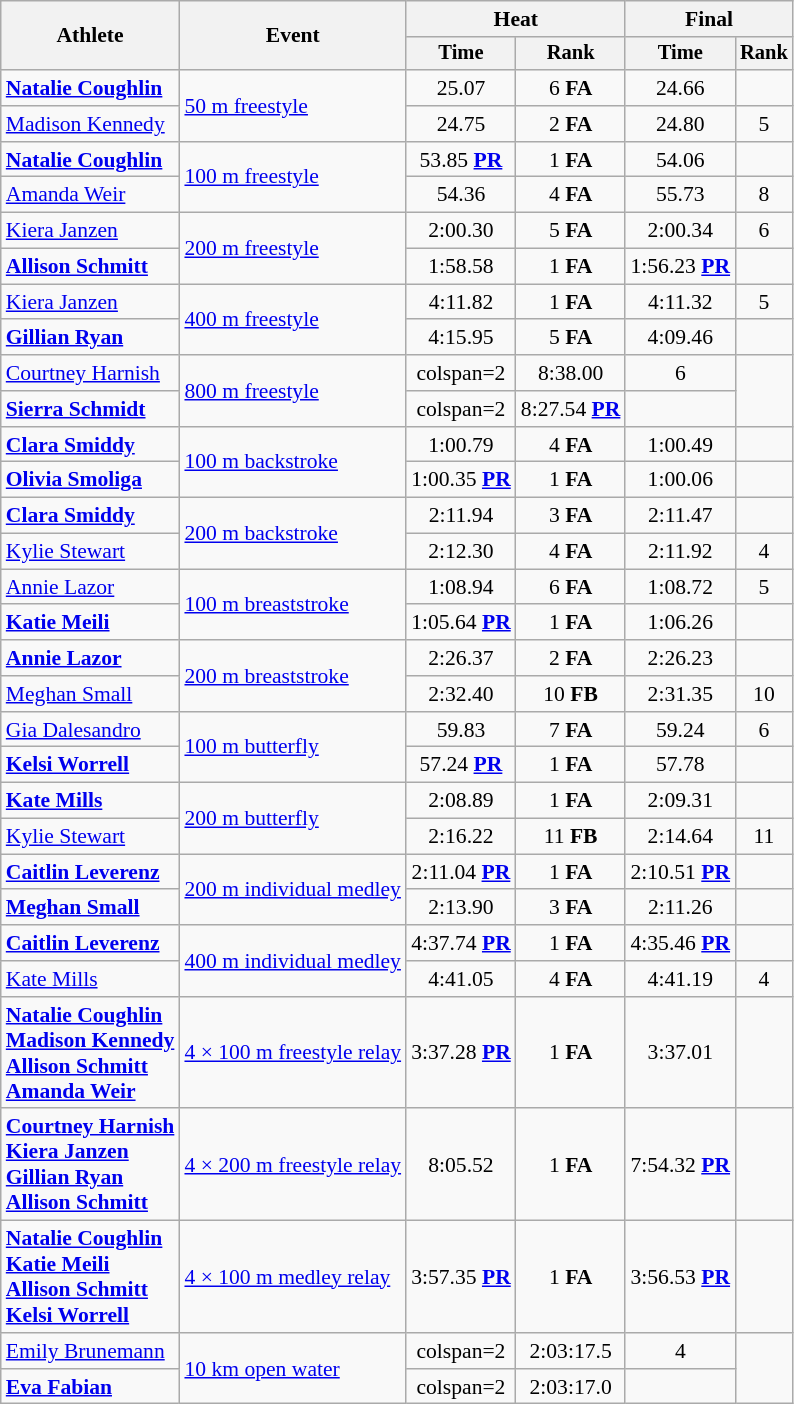<table class=wikitable style="font-size:90%">
<tr>
<th rowspan=2>Athlete</th>
<th rowspan=2>Event</th>
<th colspan=2>Heat</th>
<th colspan=2>Final</th>
</tr>
<tr style="font-size:95%">
<th>Time</th>
<th>Rank</th>
<th>Time</th>
<th>Rank</th>
</tr>
<tr align=center>
<td align=left><strong><a href='#'>Natalie Coughlin</a></strong></td>
<td align=left rowspan=2><a href='#'>50 m freestyle</a></td>
<td>25.07</td>
<td>6 <strong>FA</strong></td>
<td>24.66</td>
<td></td>
</tr>
<tr align=center>
<td align=left><a href='#'>Madison Kennedy</a></td>
<td>24.75</td>
<td>2 <strong>FA</strong></td>
<td>24.80</td>
<td>5</td>
</tr>
<tr align=center>
<td align=left><strong><a href='#'>Natalie Coughlin</a></strong></td>
<td align=left rowspan=2><a href='#'>100 m freestyle</a></td>
<td>53.85 <strong><a href='#'>PR</a></strong></td>
<td>1 <strong>FA</strong></td>
<td>54.06</td>
<td></td>
</tr>
<tr align=center>
<td align=left><a href='#'>Amanda Weir</a></td>
<td>54.36</td>
<td>4 <strong>FA</strong></td>
<td>55.73</td>
<td>8</td>
</tr>
<tr align=center>
<td align=left><a href='#'>Kiera Janzen</a></td>
<td align=left rowspan=2><a href='#'>200 m freestyle</a></td>
<td>2:00.30</td>
<td>5 <strong>FA</strong></td>
<td>2:00.34</td>
<td>6</td>
</tr>
<tr align=center>
<td align=left><strong><a href='#'>Allison Schmitt</a></strong></td>
<td>1:58.58</td>
<td>1 <strong>FA</strong></td>
<td>1:56.23 <strong><a href='#'>PR</a></strong></td>
<td></td>
</tr>
<tr align=center>
<td align=left><a href='#'>Kiera Janzen</a></td>
<td align=left rowspan=2><a href='#'>400 m freestyle</a></td>
<td>4:11.82</td>
<td>1 <strong>FA</strong></td>
<td>4:11.32</td>
<td>5</td>
</tr>
<tr align=center>
<td align=left><strong><a href='#'>Gillian Ryan</a></strong></td>
<td>4:15.95</td>
<td>5 <strong>FA</strong></td>
<td>4:09.46</td>
<td></td>
</tr>
<tr align=center>
<td align=left><a href='#'>Courtney Harnish</a></td>
<td align=left rowspan=2><a href='#'>800 m freestyle</a></td>
<td>colspan=2 </td>
<td>8:38.00</td>
<td>6</td>
</tr>
<tr align=center>
<td align=left><strong><a href='#'>Sierra Schmidt</a></strong></td>
<td>colspan=2 </td>
<td>8:27.54 <strong><a href='#'>PR</a></strong></td>
<td></td>
</tr>
<tr align=center>
<td align=left><strong><a href='#'>Clara Smiddy</a></strong></td>
<td align=left rowspan=2><a href='#'>100 m backstroke</a></td>
<td>1:00.79</td>
<td>4 <strong>FA</strong></td>
<td>1:00.49</td>
<td></td>
</tr>
<tr align=center>
<td align=left><strong><a href='#'>Olivia Smoliga</a></strong></td>
<td>1:00.35 <strong><a href='#'>PR</a></strong></td>
<td>1 <strong>FA</strong></td>
<td>1:00.06</td>
<td></td>
</tr>
<tr align=center>
<td align=left><strong><a href='#'>Clara Smiddy</a></strong></td>
<td align=left rowspan=2><a href='#'>200 m backstroke</a></td>
<td>2:11.94</td>
<td>3 <strong>FA</strong></td>
<td>2:11.47</td>
<td></td>
</tr>
<tr align=center>
<td align=left><a href='#'>Kylie Stewart</a></td>
<td>2:12.30</td>
<td>4 <strong>FA</strong></td>
<td>2:11.92</td>
<td>4</td>
</tr>
<tr align=center>
<td align=left><a href='#'>Annie Lazor</a></td>
<td align=left rowspan=2><a href='#'>100 m breaststroke</a></td>
<td>1:08.94</td>
<td>6 <strong>FA</strong></td>
<td>1:08.72</td>
<td>5</td>
</tr>
<tr align=center>
<td align=left><strong><a href='#'>Katie Meili</a></strong></td>
<td>1:05.64 <strong><a href='#'>PR</a></strong></td>
<td>1 <strong>FA</strong></td>
<td>1:06.26</td>
<td></td>
</tr>
<tr align=center>
<td align=left><strong><a href='#'>Annie Lazor</a></strong></td>
<td align=left rowspan=2><a href='#'>200 m breaststroke</a></td>
<td>2:26.37</td>
<td>2 <strong>FA</strong></td>
<td>2:26.23</td>
<td></td>
</tr>
<tr align=center>
<td align=left><a href='#'>Meghan Small</a></td>
<td>2:32.40</td>
<td>10 <strong>FB</strong></td>
<td>2:31.35</td>
<td>10</td>
</tr>
<tr align=center>
<td align=left><a href='#'>Gia Dalesandro</a></td>
<td align=left rowspan=2><a href='#'>100 m butterfly</a></td>
<td>59.83</td>
<td>7 <strong>FA</strong></td>
<td>59.24</td>
<td>6</td>
</tr>
<tr align=center>
<td align=left><strong><a href='#'>Kelsi Worrell</a></strong></td>
<td>57.24 <strong><a href='#'>PR</a></strong></td>
<td>1 <strong>FA</strong></td>
<td>57.78</td>
<td></td>
</tr>
<tr align=center>
<td align=left><strong><a href='#'>Kate Mills</a></strong></td>
<td align=left rowspan=2><a href='#'>200 m butterfly</a></td>
<td>2:08.89</td>
<td>1 <strong>FA</strong></td>
<td>2:09.31</td>
<td></td>
</tr>
<tr align=center>
<td align=left><a href='#'>Kylie Stewart</a></td>
<td>2:16.22</td>
<td>11 <strong>FB</strong></td>
<td>2:14.64</td>
<td>11</td>
</tr>
<tr align=center>
<td align=left><strong><a href='#'>Caitlin Leverenz</a></strong></td>
<td align=left rowspan=2><a href='#'>200 m individual medley</a></td>
<td>2:11.04 <strong><a href='#'>PR</a></strong></td>
<td>1 <strong>FA</strong></td>
<td>2:10.51 <strong><a href='#'>PR</a></strong></td>
<td></td>
</tr>
<tr align=center>
<td align=left><strong><a href='#'>Meghan Small</a></strong></td>
<td>2:13.90</td>
<td>3 <strong>FA</strong></td>
<td>2:11.26</td>
<td></td>
</tr>
<tr align=center>
<td align=left><strong><a href='#'>Caitlin Leverenz</a></strong></td>
<td align=left rowspan=2><a href='#'>400 m individual medley</a></td>
<td>4:37.74 <strong><a href='#'>PR</a></strong></td>
<td>1 <strong>FA</strong></td>
<td>4:35.46 <strong><a href='#'>PR</a></strong></td>
<td></td>
</tr>
<tr align=center>
<td align=left><a href='#'>Kate Mills</a></td>
<td>4:41.05</td>
<td>4 <strong>FA</strong></td>
<td>4:41.19</td>
<td>4</td>
</tr>
<tr align=center>
<td align=left><strong><a href='#'>Natalie Coughlin</a><br><a href='#'>Madison Kennedy</a><br><a href='#'>Allison Schmitt</a><br><a href='#'>Amanda Weir</a></strong></td>
<td align=left><a href='#'>4 × 100 m freestyle relay</a></td>
<td>3:37.28 <strong><a href='#'>PR</a></strong></td>
<td>1 <strong>FA</strong></td>
<td>3:37.01</td>
<td></td>
</tr>
<tr align=center>
<td align=left><strong><a href='#'>Courtney Harnish</a><br><a href='#'>Kiera Janzen</a><br><a href='#'>Gillian Ryan</a><br><a href='#'>Allison Schmitt</a></strong></td>
<td align=left><a href='#'>4 × 200 m freestyle relay</a></td>
<td>8:05.52</td>
<td>1 <strong>FA</strong></td>
<td>7:54.32 <strong><a href='#'>PR</a></strong></td>
<td></td>
</tr>
<tr align=center>
<td align=left><strong><a href='#'>Natalie Coughlin</a><br><a href='#'>Katie Meili</a><br><a href='#'>Allison Schmitt</a><br><a href='#'>Kelsi Worrell</a></strong></td>
<td align=left><a href='#'>4 × 100 m medley relay</a></td>
<td>3:57.35 <strong><a href='#'>PR</a></strong></td>
<td>1 <strong>FA</strong></td>
<td>3:56.53 <strong><a href='#'>PR</a></strong></td>
<td></td>
</tr>
<tr align=center>
<td align=left><a href='#'>Emily Brunemann</a></td>
<td align=left rowspan=2><a href='#'>10 km open water</a></td>
<td>colspan=2 </td>
<td>2:03:17.5</td>
<td>4</td>
</tr>
<tr align=center>
<td align=left><strong><a href='#'>Eva Fabian</a></strong></td>
<td>colspan=2 </td>
<td>2:03:17.0</td>
<td></td>
</tr>
</table>
